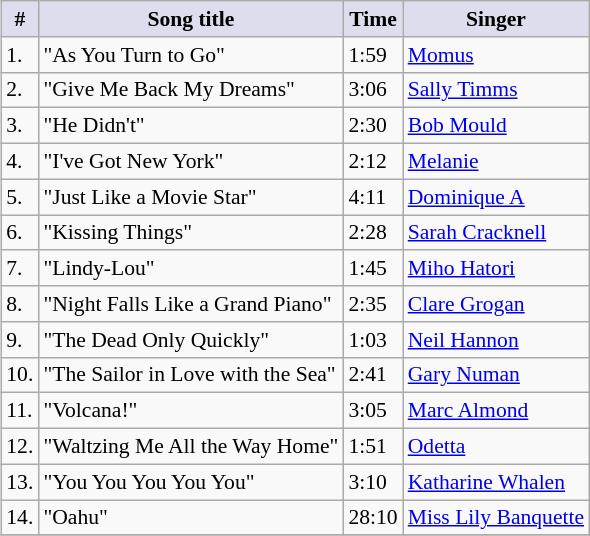<table class="wikitable" style="font-size:90%; text-align:left; margin: 5px;">
<tr>
<th style="background:#ddddee;">#</th>
<th style="background:#ddddee;">Song title</th>
<th style="background:#ddddee;">Time</th>
<th style="background:#ddddee;">Singer</th>
</tr>
<tr>
<td>1.</td>
<td>"As You Turn to Go"</td>
<td>1:59</td>
<td><a href='#'>Momus</a></td>
</tr>
<tr>
<td>2.</td>
<td>"Give Me Back My Dreams"</td>
<td>3:06</td>
<td><a href='#'>Sally Timms</a></td>
</tr>
<tr>
<td>3.</td>
<td>"He Didn't"</td>
<td>2:30</td>
<td><a href='#'>Bob Mould</a></td>
</tr>
<tr>
<td>4.</td>
<td>"I've Got New York"</td>
<td>2:12</td>
<td><a href='#'>Melanie</a></td>
</tr>
<tr>
<td>5.</td>
<td>"Just Like a Movie Star"</td>
<td>4:11</td>
<td><a href='#'>Dominique A</a></td>
</tr>
<tr>
<td>6.</td>
<td>"Kissing Things"</td>
<td>2:28</td>
<td><a href='#'>Sarah Cracknell</a></td>
</tr>
<tr>
<td>7.</td>
<td>"Lindy-Lou"</td>
<td>1:45</td>
<td><a href='#'>Miho Hatori</a></td>
</tr>
<tr>
<td>8.</td>
<td>"Night Falls Like a Grand Piano"</td>
<td>2:35</td>
<td><a href='#'>Clare Grogan</a></td>
</tr>
<tr>
<td>9.</td>
<td>"The Dead Only Quickly"</td>
<td>1:03</td>
<td><a href='#'>Neil Hannon</a></td>
</tr>
<tr>
<td>10.</td>
<td>"The Sailor in Love with the Sea"</td>
<td>2:41</td>
<td><a href='#'>Gary Numan</a></td>
</tr>
<tr>
<td>11.</td>
<td>"Volcana!"</td>
<td>3:05</td>
<td><a href='#'>Marc Almond</a></td>
</tr>
<tr>
<td>12.</td>
<td>"Waltzing Me All the Way Home"</td>
<td>1:51</td>
<td><a href='#'>Odetta</a></td>
</tr>
<tr>
<td>13.</td>
<td>"You You You You You"</td>
<td>3:10</td>
<td><a href='#'>Katharine Whalen</a></td>
</tr>
<tr>
<td>14.</td>
<td>"Oahu"</td>
<td>28:10</td>
<td><a href='#'>Miss Lily Banquette</a></td>
</tr>
<tr>
</tr>
</table>
